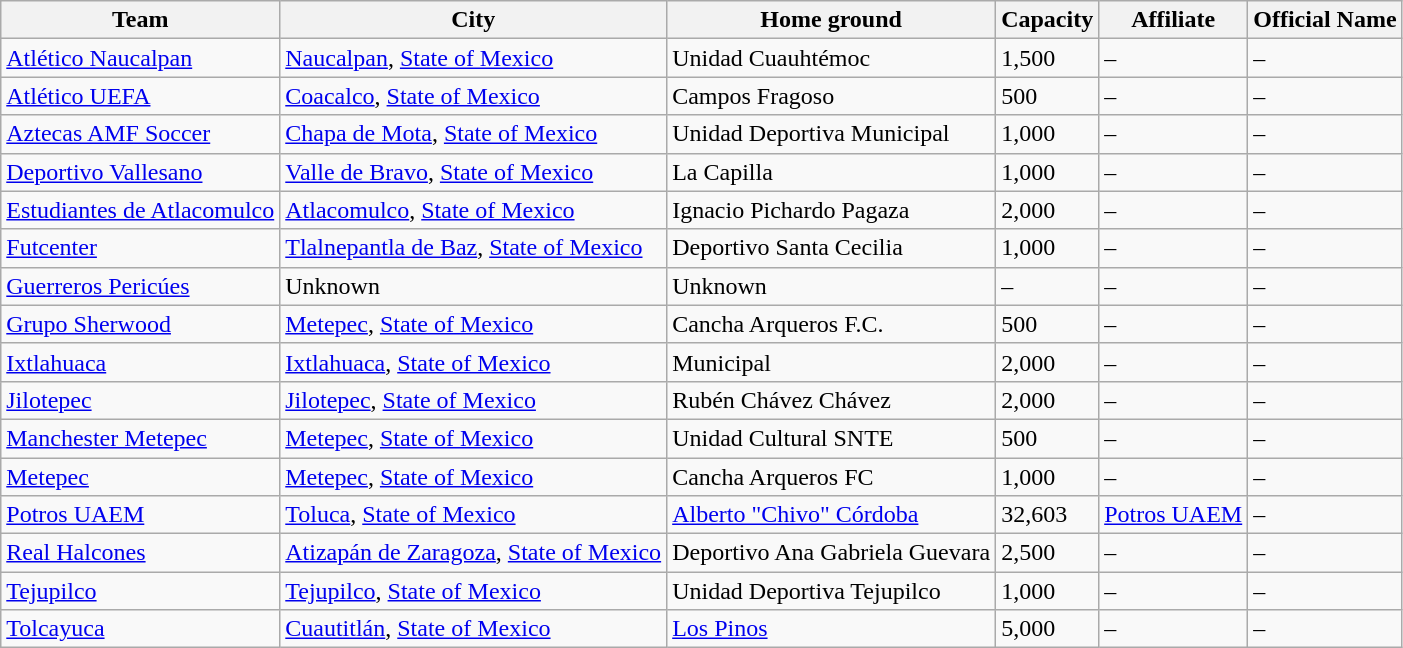<table class="wikitable sortable">
<tr>
<th>Team</th>
<th>City</th>
<th>Home ground</th>
<th>Capacity</th>
<th>Affiliate</th>
<th>Official Name</th>
</tr>
<tr>
<td><a href='#'>Atlético Naucalpan</a></td>
<td><a href='#'>Naucalpan</a>, <a href='#'>State of Mexico</a></td>
<td>Unidad Cuauhtémoc</td>
<td>1,500</td>
<td>–</td>
<td>–</td>
</tr>
<tr>
<td><a href='#'>Atlético UEFA</a></td>
<td><a href='#'>Coacalco</a>, <a href='#'>State of Mexico</a></td>
<td>Campos Fragoso</td>
<td>500</td>
<td>–</td>
<td>–</td>
</tr>
<tr>
<td><a href='#'>Aztecas AMF Soccer</a></td>
<td><a href='#'>Chapa de Mota</a>, <a href='#'>State of Mexico</a></td>
<td>Unidad Deportiva Municipal</td>
<td>1,000</td>
<td>–</td>
<td>–</td>
</tr>
<tr>
<td><a href='#'>Deportivo Vallesano</a></td>
<td><a href='#'>Valle de Bravo</a>, <a href='#'>State of Mexico</a></td>
<td>La Capilla</td>
<td>1,000</td>
<td>–</td>
<td>–</td>
</tr>
<tr>
<td><a href='#'>Estudiantes de Atlacomulco</a></td>
<td><a href='#'>Atlacomulco</a>, <a href='#'>State of Mexico</a></td>
<td>Ignacio Pichardo Pagaza</td>
<td>2,000</td>
<td>–</td>
<td>–</td>
</tr>
<tr>
<td><a href='#'>Futcenter</a></td>
<td><a href='#'>Tlalnepantla de Baz</a>, <a href='#'>State of Mexico</a></td>
<td>Deportivo Santa Cecilia</td>
<td>1,000</td>
<td>–</td>
<td>–</td>
</tr>
<tr>
<td><a href='#'>Guerreros Pericúes</a></td>
<td>Unknown</td>
<td>Unknown</td>
<td>–</td>
<td>–</td>
<td>–</td>
</tr>
<tr>
<td><a href='#'>Grupo Sherwood</a></td>
<td><a href='#'>Metepec</a>, <a href='#'>State of Mexico</a></td>
<td>Cancha Arqueros F.C.</td>
<td>500</td>
<td>–</td>
<td>–</td>
</tr>
<tr>
<td><a href='#'>Ixtlahuaca</a></td>
<td><a href='#'>Ixtlahuaca</a>, <a href='#'>State of Mexico</a></td>
<td>Municipal</td>
<td>2,000</td>
<td>–</td>
<td>–</td>
</tr>
<tr>
<td><a href='#'>Jilotepec</a></td>
<td><a href='#'>Jilotepec</a>, <a href='#'>State of Mexico</a></td>
<td>Rubén Chávez Chávez</td>
<td>2,000</td>
<td>–</td>
<td>–</td>
</tr>
<tr>
<td><a href='#'>Manchester Metepec</a></td>
<td><a href='#'>Metepec</a>, <a href='#'>State of Mexico</a></td>
<td>Unidad Cultural SNTE</td>
<td>500</td>
<td>–</td>
<td>–</td>
</tr>
<tr>
<td><a href='#'>Metepec</a></td>
<td><a href='#'>Metepec</a>, <a href='#'>State of Mexico</a></td>
<td>Cancha Arqueros FC</td>
<td>1,000</td>
<td>–</td>
<td>–</td>
</tr>
<tr>
<td><a href='#'>Potros UAEM</a></td>
<td><a href='#'>Toluca</a>, <a href='#'>State of Mexico</a></td>
<td><a href='#'>Alberto "Chivo" Córdoba</a></td>
<td>32,603</td>
<td><a href='#'>Potros UAEM</a></td>
<td>–</td>
</tr>
<tr>
<td><a href='#'>Real Halcones</a></td>
<td><a href='#'>Atizapán de Zaragoza</a>, <a href='#'>State of Mexico</a></td>
<td>Deportivo Ana Gabriela Guevara</td>
<td>2,500</td>
<td>–</td>
<td>–</td>
</tr>
<tr>
<td><a href='#'>Tejupilco</a></td>
<td><a href='#'>Tejupilco</a>, <a href='#'>State of Mexico</a></td>
<td>Unidad Deportiva Tejupilco</td>
<td>1,000</td>
<td>–</td>
<td>–</td>
</tr>
<tr>
<td><a href='#'>Tolcayuca</a></td>
<td><a href='#'>Cuautitlán</a>, <a href='#'>State of Mexico</a></td>
<td><a href='#'>Los Pinos</a></td>
<td>5,000</td>
<td>–</td>
<td>–</td>
</tr>
</table>
